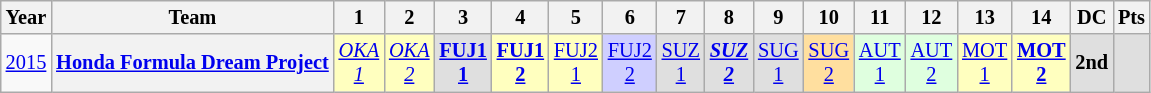<table class="wikitable" style="text-align:center; font-size:85%">
<tr>
<th>Year</th>
<th>Team</th>
<th>1</th>
<th>2</th>
<th>3</th>
<th>4</th>
<th>5</th>
<th>6</th>
<th>7</th>
<th>8</th>
<th>9</th>
<th>10</th>
<th>11</th>
<th>12</th>
<th>13</th>
<th>14</th>
<th>DC</th>
<th>Pts</th>
</tr>
<tr>
<td><a href='#'>2015</a></td>
<th nowrap><a href='#'>Honda Formula Dream Project</a></th>
<td style="background:#FFFFBF"><em><a href='#'>OKA<br>1</a><br></em></td>
<td style="background:#FFFFBF"><em><a href='#'>OKA<br>2</a><br></em></td>
<td style="background:#DFDFDF"><strong><a href='#'>FUJ1<br>1</a><br></strong></td>
<td style="background:#FFFFBF"><strong><a href='#'>FUJ1<br>2</a><br></strong></td>
<td style="background:#FFFFBF"><a href='#'>FUJ2<br>1</a><br></td>
<td style="background:#CFCFFF"><a href='#'>FUJ2<br>2</a><br></td>
<td style="background:#DFDFDF"><a href='#'>SUZ<br>1</a><br></td>
<td style="background:#DFDFDF"><strong><em><a href='#'>SUZ<br>2</a><br></em></strong></td>
<td style="background:#DFDFDF"><a href='#'>SUG<br>1</a><br></td>
<td style="background:#FFDF9F"><a href='#'>SUG<br>2</a><br></td>
<td style="background:#DFFFDF"><a href='#'>AUT<br>1</a><br></td>
<td style="background:#DFFFDF"><a href='#'>AUT<br>2</a><br></td>
<td style="background:#FFFFBF"><a href='#'>MOT<br>1</a><br></td>
<td style="background:#FFFFBF"><strong><a href='#'>MOT<br>2</a><br></strong></td>
<th style="background:#DFDFDF"><strong>2nd</strong></th>
<th style="background:#DFDFDF"><strong></strong></th>
</tr>
</table>
